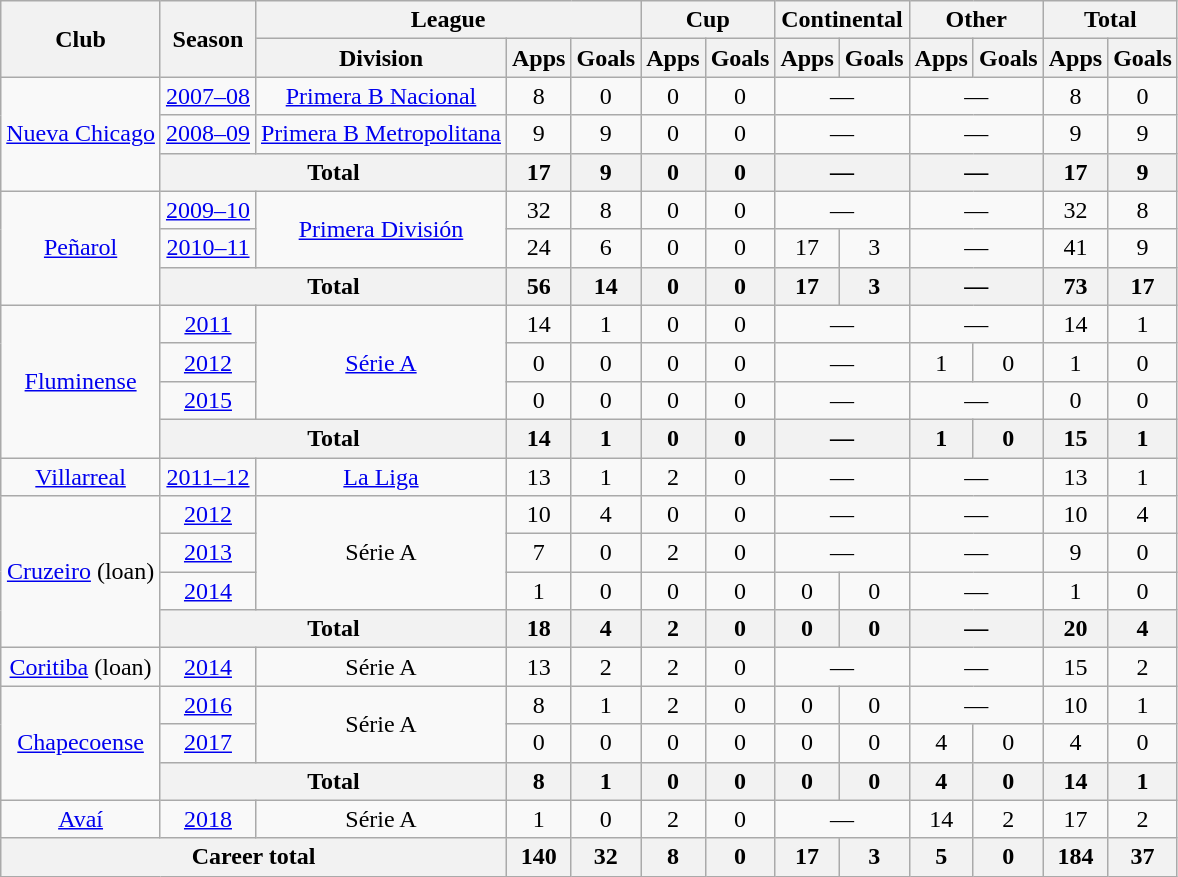<table class="wikitable" style="text-align: center;">
<tr>
<th rowspan="2">Club</th>
<th rowspan="2">Season</th>
<th colspan="3">League</th>
<th colspan="2">Cup</th>
<th colspan="2">Continental</th>
<th colspan="2">Other</th>
<th colspan="2">Total</th>
</tr>
<tr>
<th>Division</th>
<th>Apps</th>
<th>Goals</th>
<th>Apps</th>
<th>Goals</th>
<th>Apps</th>
<th>Goals</th>
<th>Apps</th>
<th>Goals</th>
<th>Apps</th>
<th>Goals</th>
</tr>
<tr>
<td rowspan="3"><a href='#'>Nueva Chicago</a></td>
<td><a href='#'>2007–08</a></td>
<td><a href='#'>Primera B Nacional</a></td>
<td>8</td>
<td>0</td>
<td>0</td>
<td>0</td>
<td colspan="2">—</td>
<td colspan="2">—</td>
<td>8</td>
<td>0</td>
</tr>
<tr>
<td><a href='#'>2008–09</a></td>
<td><a href='#'>Primera B Metropolitana</a></td>
<td>9</td>
<td>9</td>
<td>0</td>
<td>0</td>
<td colspan="2">—</td>
<td colspan="2">—</td>
<td>9</td>
<td>9</td>
</tr>
<tr>
<th colspan="2">Total</th>
<th>17</th>
<th>9</th>
<th>0</th>
<th>0</th>
<th colspan="2">—</th>
<th colspan="2">—</th>
<th>17</th>
<th>9</th>
</tr>
<tr>
<td rowspan="3"><a href='#'>Peñarol</a></td>
<td><a href='#'>2009–10</a></td>
<td rowspan="2"><a href='#'>Primera División</a></td>
<td>32</td>
<td>8</td>
<td>0</td>
<td>0</td>
<td colspan="2">—</td>
<td colspan="2">—</td>
<td>32</td>
<td>8</td>
</tr>
<tr>
<td><a href='#'>2010–11</a></td>
<td>24</td>
<td>6</td>
<td>0</td>
<td>0</td>
<td>17</td>
<td>3</td>
<td colspan="2">—</td>
<td>41</td>
<td>9</td>
</tr>
<tr>
<th colspan="2">Total</th>
<th>56</th>
<th>14</th>
<th>0</th>
<th>0</th>
<th>17</th>
<th>3</th>
<th colspan="2">—</th>
<th>73</th>
<th>17</th>
</tr>
<tr>
<td rowspan="4"><a href='#'>Fluminense</a></td>
<td><a href='#'>2011</a></td>
<td rowspan="3"><a href='#'>Série A</a></td>
<td>14</td>
<td>1</td>
<td>0</td>
<td>0</td>
<td colspan="2">—</td>
<td colspan="2">—</td>
<td>14</td>
<td>1</td>
</tr>
<tr>
<td><a href='#'>2012</a></td>
<td>0</td>
<td>0</td>
<td>0</td>
<td>0</td>
<td colspan="2">—</td>
<td>1</td>
<td>0</td>
<td>1</td>
<td>0</td>
</tr>
<tr>
<td><a href='#'>2015</a></td>
<td>0</td>
<td>0</td>
<td>0</td>
<td>0</td>
<td colspan="2">—</td>
<td colspan="2">—</td>
<td>0</td>
<td>0</td>
</tr>
<tr>
<th colspan="2">Total</th>
<th>14</th>
<th>1</th>
<th>0</th>
<th>0</th>
<th colspan="2">—</th>
<th>1</th>
<th>0</th>
<th>15</th>
<th>1</th>
</tr>
<tr>
<td><a href='#'>Villarreal</a></td>
<td><a href='#'>2011–12</a></td>
<td><a href='#'>La Liga</a></td>
<td>13</td>
<td>1</td>
<td>2</td>
<td>0</td>
<td colspan="2">—</td>
<td colspan="2">—</td>
<td>13</td>
<td>1</td>
</tr>
<tr>
<td rowspan="4"><a href='#'>Cruzeiro</a> (loan)</td>
<td><a href='#'>2012</a></td>
<td rowspan="3">Série A</td>
<td>10</td>
<td>4</td>
<td>0</td>
<td>0</td>
<td colspan="2">—</td>
<td colspan="2">—</td>
<td>10</td>
<td>4</td>
</tr>
<tr>
<td><a href='#'>2013</a></td>
<td>7</td>
<td>0</td>
<td>2</td>
<td>0</td>
<td colspan="2">—</td>
<td colspan="2">—</td>
<td>9</td>
<td>0</td>
</tr>
<tr>
<td><a href='#'>2014</a></td>
<td>1</td>
<td>0</td>
<td>0</td>
<td>0</td>
<td>0</td>
<td>0</td>
<td colspan="2">—</td>
<td>1</td>
<td>0</td>
</tr>
<tr>
<th colspan="2">Total</th>
<th>18</th>
<th>4</th>
<th>2</th>
<th>0</th>
<th>0</th>
<th>0</th>
<th colspan="2">—</th>
<th>20</th>
<th>4</th>
</tr>
<tr>
<td><a href='#'>Coritiba</a> (loan)</td>
<td><a href='#'>2014</a></td>
<td>Série A</td>
<td>13</td>
<td>2</td>
<td>2</td>
<td>0</td>
<td colspan="2">—</td>
<td colspan="2">—</td>
<td>15</td>
<td>2</td>
</tr>
<tr>
<td rowspan="3"><a href='#'>Chapecoense</a></td>
<td><a href='#'>2016</a></td>
<td rowspan="2">Série A</td>
<td>8</td>
<td>1</td>
<td>2</td>
<td>0</td>
<td>0</td>
<td>0</td>
<td colspan="2">—</td>
<td>10</td>
<td>1</td>
</tr>
<tr>
<td><a href='#'>2017</a></td>
<td>0</td>
<td>0</td>
<td>0</td>
<td>0</td>
<td>0</td>
<td>0</td>
<td>4</td>
<td>0</td>
<td>4</td>
<td>0</td>
</tr>
<tr>
<th colspan="2">Total</th>
<th>8</th>
<th>1</th>
<th>0</th>
<th>0</th>
<th>0</th>
<th>0</th>
<th>4</th>
<th>0</th>
<th>14</th>
<th>1</th>
</tr>
<tr>
<td rowspan="1"><a href='#'>Avaí</a></td>
<td><a href='#'>2018</a></td>
<td rowspan="1">Série A</td>
<td>1</td>
<td>0</td>
<td>2</td>
<td>0</td>
<td colspan="2">—</td>
<td>14</td>
<td>2</td>
<td>17</td>
<td>2</td>
</tr>
<tr>
<th colspan="3">Career total</th>
<th>140</th>
<th>32</th>
<th>8</th>
<th>0</th>
<th>17</th>
<th>3</th>
<th>5</th>
<th>0</th>
<th>184</th>
<th>37</th>
</tr>
</table>
